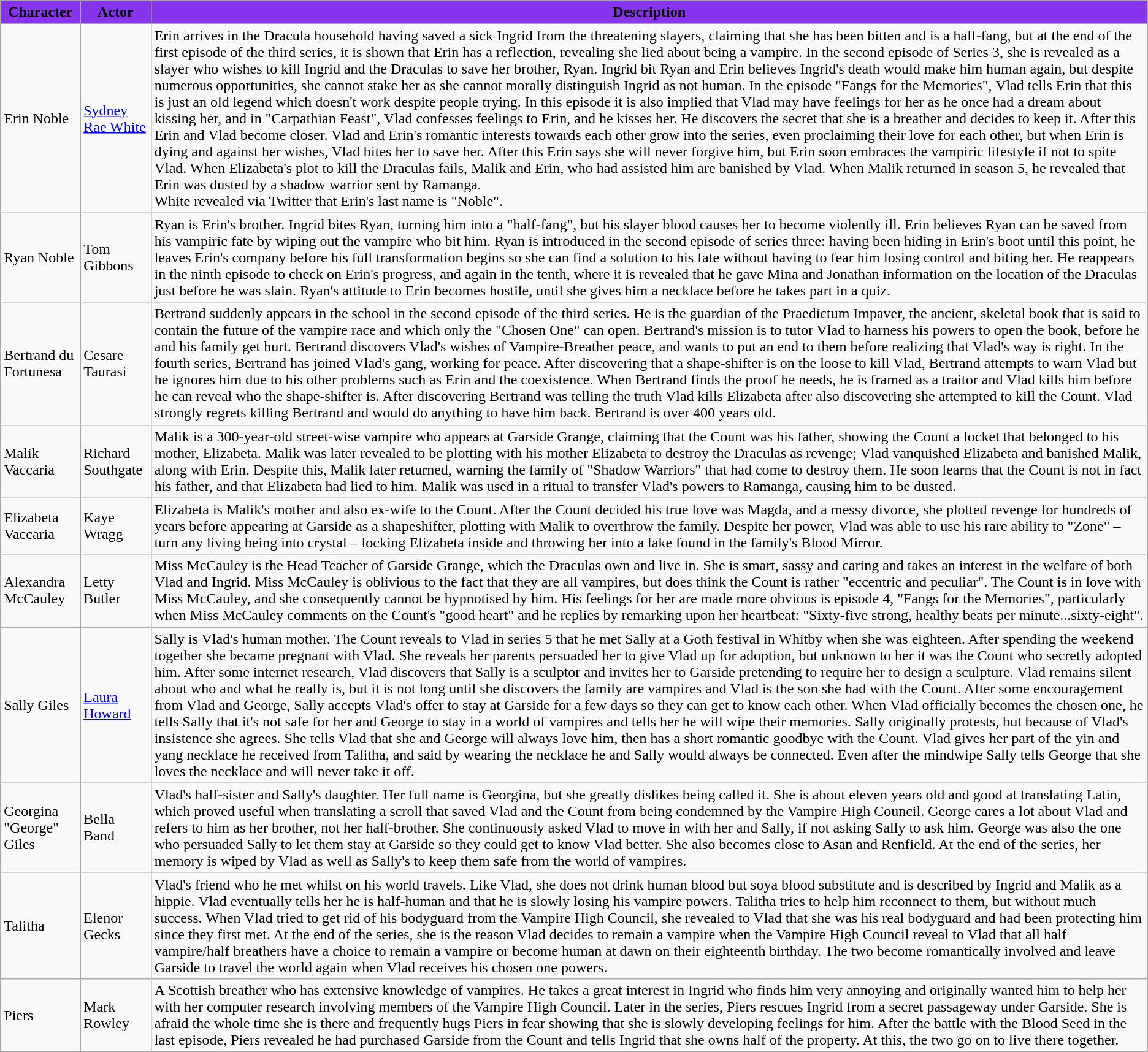<table class="wikitable">
<tr>
<th style="background:#8833EE;">Character</th>
<th style="background:#8833EE;">Actor</th>
<th style="background:#8833EE;">Description</th>
</tr>
<tr>
<td>Erin Noble</td>
<td><a href='#'>Sydney Rae White</a></td>
<td>Erin arrives in the Dracula household having saved a sick Ingrid from the threatening slayers, claiming that she has been bitten and is a half-fang, but at the end of the first episode of the third series, it is shown that Erin has a reflection, revealing she lied about being a vampire. In the second episode of Series 3, she is revealed as a slayer who wishes to kill Ingrid and the Draculas to save her brother, Ryan. Ingrid bit Ryan and Erin believes Ingrid's death would make him human again, but despite numerous opportunities, she cannot stake her as she cannot morally distinguish Ingrid as not human. In the episode "Fangs for the Memories", Vlad tells Erin that this is just an old legend which doesn't work despite people trying. In this episode it is also implied that Vlad may have feelings for her as he once had a dream about kissing her, and in "Carpathian Feast", Vlad confesses feelings to Erin, and he kisses her. He discovers the secret that she is a breather and decides to keep it. After this Erin and Vlad become closer. Vlad and Erin's romantic interests towards each other grow into the series, even proclaiming their love for each other, but when Erin is dying and against her wishes, Vlad bites her to save her. After this Erin says she will never forgive him, but Erin soon embraces the vampiric lifestyle if not to spite Vlad. When Elizabeta's plot to kill the Draculas fails, Malik and Erin, who had assisted him are banished by Vlad. When Malik returned in season 5, he revealed that Erin was dusted by a shadow warrior sent by Ramanga.<br>White revealed via Twitter that Erin's last name is "Noble".</td>
</tr>
<tr>
<td>Ryan Noble</td>
<td>Tom Gibbons</td>
<td>Ryan is Erin's brother. Ingrid bites Ryan, turning him into a "half-fang", but his slayer blood causes her to become violently ill. Erin believes Ryan can be saved from his vampiric fate by wiping out the vampire who bit him. Ryan is introduced in the second episode of series three: having been hiding in Erin's boot until this point, he leaves Erin's company before his full transformation begins so she can find a solution to his fate without having to fear him losing control and biting her. He reappears in the ninth episode to check on Erin's progress, and again in the tenth, where it is revealed that he gave Mina and Jonathan information on the location of the Draculas just before he was slain. Ryan's attitude to Erin becomes hostile, until she gives him a necklace before he takes part in a quiz.</td>
</tr>
<tr>
<td>Bertrand du Fortunesa</td>
<td>Cesare Taurasi</td>
<td>Bertrand suddenly appears in the school in the second episode of the third series. He is the guardian of the Praedictum Impaver, the ancient, skeletal book that is said to contain the future of the vampire race and which only the "Chosen One" can open. Bertrand's mission is to tutor Vlad to harness his powers to open the book, before he and his family get hurt. Bertrand discovers Vlad's wishes of Vampire-Breather peace, and wants to put an end to them before realizing that Vlad's way is right. In the fourth series, Bertrand has joined Vlad's gang, working for peace. After discovering that a shape-shifter is on the loose to kill Vlad, Bertrand attempts to warn Vlad but he ignores him due to his other problems such as Erin and the coexistence. When Bertrand finds the proof he needs, he is framed as a traitor and Vlad kills him before he can reveal who the shape-shifter is. After discovering Bertrand was telling the truth Vlad kills Elizabeta after also discovering she attempted to kill the Count. Vlad strongly regrets killing Bertrand and would do anything to have him back. Bertrand is over 400 years old.</td>
</tr>
<tr>
<td>Malik Vaccaria</td>
<td>Richard Southgate</td>
<td>Malik is a 300-year-old street-wise vampire who appears at Garside Grange, claiming that the Count was his father, showing the Count a locket that belonged to his mother, Elizabeta. Malik was later revealed to be plotting with his mother Elizabeta to destroy the Draculas as revenge; Vlad vanquished Elizabeta and banished Malik, along with Erin. Despite this, Malik later returned, warning the family of "Shadow Warriors" that had come to destroy them. He soon learns that the Count is not in fact his father, and that Elizabeta had lied to him. Malik was used in a ritual to transfer Vlad's powers to Ramanga, causing him to be dusted.</td>
</tr>
<tr>
<td>Elizabeta Vaccaria</td>
<td>Kaye Wragg</td>
<td>Elizabeta is Malik's mother and also ex-wife to the Count. After the Count decided his true love was Magda, and a messy divorce, she plotted revenge for hundreds of years before appearing at Garside as a shapeshifter, plotting with Malik to overthrow the family. Despite her power, Vlad was able to use his rare ability to "Zone" – turn any living being into crystal – locking Elizabeta inside and throwing her into a lake found in the family's Blood Mirror.</td>
</tr>
<tr>
<td>Alexandra McCauley</td>
<td>Letty Butler</td>
<td>Miss McCauley is the Head Teacher of Garside Grange, which the Draculas own and live in. She is smart, sassy and caring and takes an interest in the welfare of both Vlad and Ingrid. Miss McCauley is oblivious to the fact that they are all vampires, but does think the Count is rather "eccentric and peculiar". The Count is in love with Miss McCauley, and she consequently cannot be hypnotised by him. His feelings for her are made more obvious is episode 4, "Fangs for the Memories", particularly when Miss McCauley comments on the Count's "good heart" and he replies by remarking upon her heartbeat: "Sixty-five strong, healthy beats per minute...sixty-eight".</td>
</tr>
<tr>
<td>Sally Giles</td>
<td><a href='#'>Laura Howard</a></td>
<td>Sally is Vlad's human mother. The Count reveals to Vlad in series 5 that he met Sally at a Goth festival in Whitby when she was eighteen. After spending the weekend together she became pregnant with Vlad. She reveals her parents persuaded her to give Vlad up for adoption, but unknown to her it was the Count who secretly adopted him. After some internet research, Vlad discovers that Sally is a sculptor and invites her to Garside pretending to require her to design a sculpture. Vlad remains silent about who and what he really is, but it is not long until she discovers the family are vampires and Vlad is the son she had with the Count. After some encouragement from Vlad and George, Sally accepts Vlad's offer to stay at Garside for a few days so they can get to know each other. When Vlad officially becomes the chosen one, he tells Sally that it's not safe for her and George to stay in a world of vampires and tells her he will wipe their memories. Sally originally protests, but because of Vlad's insistence she agrees. She tells Vlad that she and George will always love him, then has a short romantic goodbye with the Count. Vlad gives her part of the yin and yang necklace he received from Talitha, and said by wearing the necklace he and Sally would always be connected. Even after the mindwipe Sally tells George that she loves the necklace and will never take it off.</td>
</tr>
<tr>
<td>Georgina "George" Giles</td>
<td>Bella Band</td>
<td>Vlad's half-sister and Sally's daughter. Her full name is Georgina, but she greatly dislikes being called it. She is about eleven years old and good at translating Latin, which proved useful when translating a scroll that saved Vlad and the Count from being condemned by the Vampire High Council. George cares a lot about Vlad and refers to him as her brother, not her half-brother. She continuously asked Vlad to move in with her and Sally, if not asking Sally to ask him. George was also the one who persuaded Sally to let them stay at Garside so they could get to know Vlad better. She also becomes close to Asan and Renfield. At the end of the series, her memory is wiped by Vlad as well as Sally's to keep them safe from the world of vampires.</td>
</tr>
<tr>
<td>Talitha</td>
<td>Elenor Gecks</td>
<td>Vlad's friend who he met whilst on his world travels. Like Vlad, she does not drink human blood but soya blood substitute and is described by Ingrid and Malik as a hippie. Vlad eventually tells her he is half-human and that he is slowly losing his vampire powers. Talitha tries to help him reconnect to them, but without much success. When Vlad tried to get rid of his bodyguard from the Vampire High Council, she revealed to Vlad that she was his real bodyguard and had been protecting him since they first met. At the end of the series, she is the reason Vlad decides to remain a vampire when the Vampire High Council reveal to Vlad that all half vampire/half breathers have a choice to remain a vampire or become human at dawn on their eighteenth birthday. The two become romantically involved and leave Garside to travel the world again when Vlad receives his chosen one powers.</td>
</tr>
<tr>
<td>Piers</td>
<td>Mark Rowley</td>
<td>A Scottish breather who has extensive knowledge of vampires. He takes a great interest in Ingrid who finds him very annoying and originally wanted him to help her with her computer research involving members of the Vampire High Council. Later in the series, Piers rescues Ingrid from a secret passageway under Garside. She is afraid the whole time she is there and frequently hugs Piers in fear showing that she is slowly developing feelings for him. After the battle with the Blood Seed in the last episode, Piers revealed he had purchased Garside from the Count and tells Ingrid that she owns half of the property. At this, the two go on to live there together.</td>
</tr>
</table>
